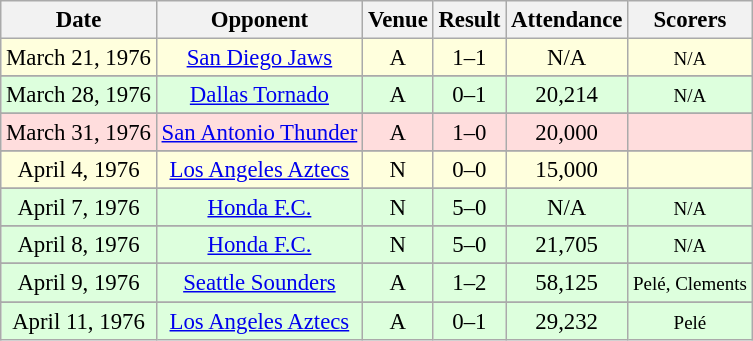<table class="wikitable" style="font-size:95%; text-align:center">
<tr>
<th>Date</th>
<th>Opponent</th>
<th>Venue</th>
<th>Result</th>
<th>Attendance</th>
<th>Scorers</th>
</tr>
<tr bgcolor="#ffffdd">
<td>March 21, 1976</td>
<td><a href='#'>San Diego Jaws</a></td>
<td>A</td>
<td>1–1</td>
<td>N/A</td>
<td><small>N/A</small></td>
</tr>
<tr>
</tr>
<tr bgcolor="#ddffdd">
<td>March 28, 1976</td>
<td><a href='#'>Dallas Tornado</a></td>
<td>A</td>
<td>0–1</td>
<td>20,214</td>
<td><small>N/A</small></td>
</tr>
<tr>
</tr>
<tr bgcolor="#ffdddd">
<td>March 31, 1976</td>
<td><a href='#'>San Antonio Thunder</a></td>
<td>A</td>
<td>1–0</td>
<td>20,000</td>
<td><small></small></td>
</tr>
<tr>
</tr>
<tr bgcolor="#ffffdd">
<td>April 4, 1976</td>
<td><a href='#'>Los Angeles Aztecs</a></td>
<td>N</td>
<td>0–0</td>
<td>15,000</td>
<td><small></small></td>
</tr>
<tr>
</tr>
<tr bgcolor="#ddffdd">
<td>April 7, 1976</td>
<td><a href='#'>Honda F.C.</a></td>
<td>N</td>
<td>5–0</td>
<td>N/A</td>
<td><small>N/A</small></td>
</tr>
<tr>
</tr>
<tr bgcolor="#ddffdd">
<td>April 8, 1976</td>
<td><a href='#'>Honda F.C.</a></td>
<td>N</td>
<td>5–0</td>
<td>21,705</td>
<td><small>N/A</small></td>
</tr>
<tr>
</tr>
<tr bgcolor="#ddffdd">
<td>April 9, 1976</td>
<td><a href='#'>Seattle Sounders</a></td>
<td>A</td>
<td>1–2</td>
<td>58,125</td>
<td><small>Pelé, Clements</small></td>
</tr>
<tr>
</tr>
<tr bgcolor="#ddffdd">
<td>April 11, 1976</td>
<td><a href='#'>Los Angeles Aztecs</a></td>
<td>A</td>
<td>0–1</td>
<td>29,232</td>
<td><small>Pelé</small></td>
</tr>
</table>
